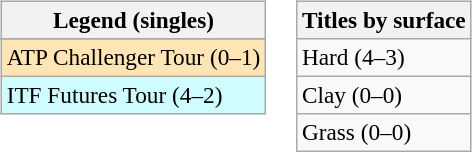<table>
<tr valign=top>
<td><br><table class=wikitable style=font-size:97%>
<tr>
<th>Legend (singles)</th>
</tr>
<tr bgcolor=e5d1cb>
</tr>
<tr bgcolor=moccasin>
<td>ATP Challenger Tour (0–1)</td>
</tr>
<tr bgcolor=cffcff>
<td>ITF Futures Tour (4–2)</td>
</tr>
</table>
</td>
<td><br><table class=wikitable style=font-size:97%>
<tr>
<th>Titles by surface</th>
</tr>
<tr>
<td>Hard (4–3)</td>
</tr>
<tr>
<td>Clay (0–0)</td>
</tr>
<tr>
<td>Grass (0–0)</td>
</tr>
</table>
</td>
</tr>
</table>
